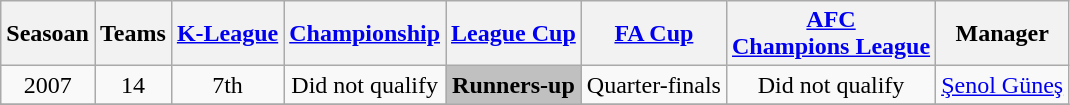<table class="wikitable" style="text-align:center">
<tr>
<th>Seasoan</th>
<th>Teams</th>
<th><a href='#'>K-League</a></th>
<th><a href='#'>Championship</a></th>
<th><a href='#'>League Cup</a></th>
<th><a href='#'>FA Cup</a></th>
<th><a href='#'>AFC<br>Champions League</a></th>
<th>Manager</th>
</tr>
<tr>
<td>2007</td>
<td>14</td>
<td>7th</td>
<td>Did not qualify</td>
<td bgcolor=silver><strong>Runners-up</strong></td>
<td>Quarter-finals</td>
<td>Did not qualify</td>
<td align=left> <a href='#'>Şenol Güneş</a></td>
</tr>
<tr>
</tr>
</table>
